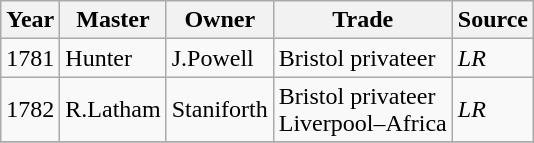<table class=" wikitable">
<tr>
<th>Year</th>
<th>Master</th>
<th>Owner</th>
<th>Trade</th>
<th>Source</th>
</tr>
<tr>
<td>1781</td>
<td>Hunter</td>
<td>J.Powell</td>
<td>Bristol privateer</td>
<td><em>LR</em></td>
</tr>
<tr>
<td>1782</td>
<td>R.Latham</td>
<td>Staniforth</td>
<td>Bristol privateer<br>Liverpool–Africa</td>
<td><em>LR</em></td>
</tr>
<tr>
</tr>
</table>
